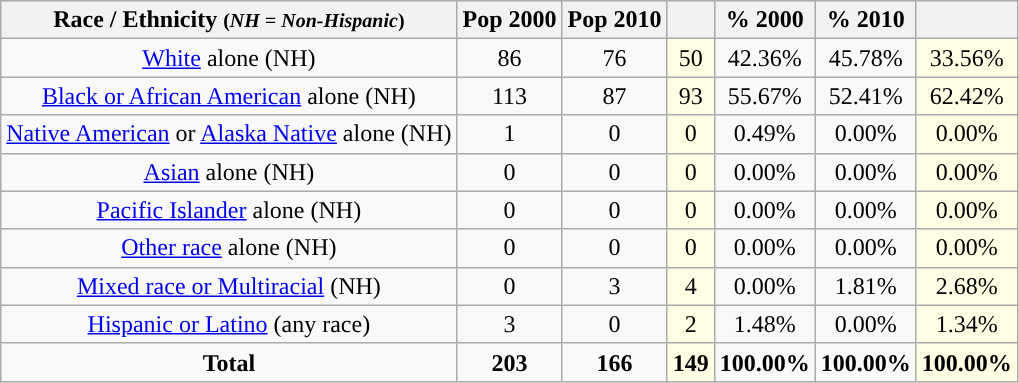<table class="wikitable" style="text-align:center;">
<tr>
<th>Race / Ethnicity <small>(<em>NH = Non-Hispanic</em>)</small></th>
<th>Pop 2000</th>
<th>Pop 2010</th>
<th></th>
<th>% 2000</th>
<th>% 2010</th>
<th></th>
</tr>
<tr>
<td><a href='#'>White</a> alone (NH)</td>
<td>86</td>
<td>76</td>
<td style='background: #ffffe6;'>50</td>
<td>42.36%</td>
<td>45.78%</td>
<td style='background: #ffffe6;'>33.56%</td>
</tr>
<tr>
<td><a href='#'>Black or African American</a> alone (NH)</td>
<td>113</td>
<td>87</td>
<td style='background: #ffffe6;'>93</td>
<td>55.67%</td>
<td>52.41%</td>
<td style='background: #ffffe6;'>62.42%</td>
</tr>
<tr>
<td><a href='#'>Native American</a> or <a href='#'>Alaska Native</a> alone (NH)</td>
<td>1</td>
<td>0</td>
<td style='background: #ffffe6;'>0</td>
<td>0.49%</td>
<td>0.00%</td>
<td style='background: #ffffe6;'>0.00%</td>
</tr>
<tr>
<td><a href='#'>Asian</a> alone (NH)</td>
<td>0</td>
<td>0</td>
<td style='background: #ffffe6;'>0</td>
<td>0.00%</td>
<td>0.00%</td>
<td style='background: #ffffe6;'>0.00%</td>
</tr>
<tr>
<td><a href='#'>Pacific Islander</a> alone (NH)</td>
<td>0</td>
<td>0</td>
<td style='background: #ffffe6;'>0</td>
<td>0.00%</td>
<td>0.00%</td>
<td style='background: #ffffe6;'>0.00%</td>
</tr>
<tr>
<td><a href='#'>Other race</a> alone (NH)</td>
<td>0</td>
<td>0</td>
<td style='background: #ffffe6;'>0</td>
<td>0.00%</td>
<td>0.00%</td>
<td style='background: #ffffe6;'>0.00%</td>
</tr>
<tr>
<td><a href='#'>Mixed race or Multiracial</a> (NH)</td>
<td>0</td>
<td>3</td>
<td style='background: #ffffe6;'>4</td>
<td>0.00%</td>
<td>1.81%</td>
<td style='background: #ffffe6;'>2.68%</td>
</tr>
<tr>
<td><a href='#'>Hispanic or Latino</a> (any race)</td>
<td>3</td>
<td>0</td>
<td style='background: #ffffe6;'>2</td>
<td>1.48%</td>
<td>0.00%</td>
<td style='background: #ffffe6;'>1.34%</td>
</tr>
<tr>
<td><strong>Total</strong></td>
<td><strong>203</strong></td>
<td><strong>166</strong></td>
<td style='background: #ffffe6;'><strong>149</strong></td>
<td><strong>100.00%</strong></td>
<td><strong>100.00%</strong></td>
<td style='background: #ffffe6;'><strong>100.00%</strong></td>
</tr>
</table>
